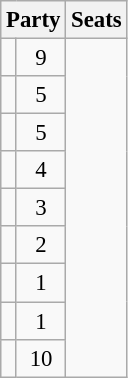<table class="wikitable" style="font-size: 95%;">
<tr>
<th colspan=2>Party</th>
<th>Seats</th>
</tr>
<tr>
<td></td>
<td align="center">9</td>
</tr>
<tr>
<td></td>
<td align="center">5</td>
</tr>
<tr>
<td></td>
<td align="center">5</td>
</tr>
<tr>
<td></td>
<td align="center">4</td>
</tr>
<tr>
<td></td>
<td align="center">3</td>
</tr>
<tr>
<td></td>
<td align="center">2</td>
</tr>
<tr>
<td></td>
<td align="center">1</td>
</tr>
<tr>
<td></td>
<td align="center">1</td>
</tr>
<tr>
<td></td>
<td align="center">10</td>
</tr>
</table>
